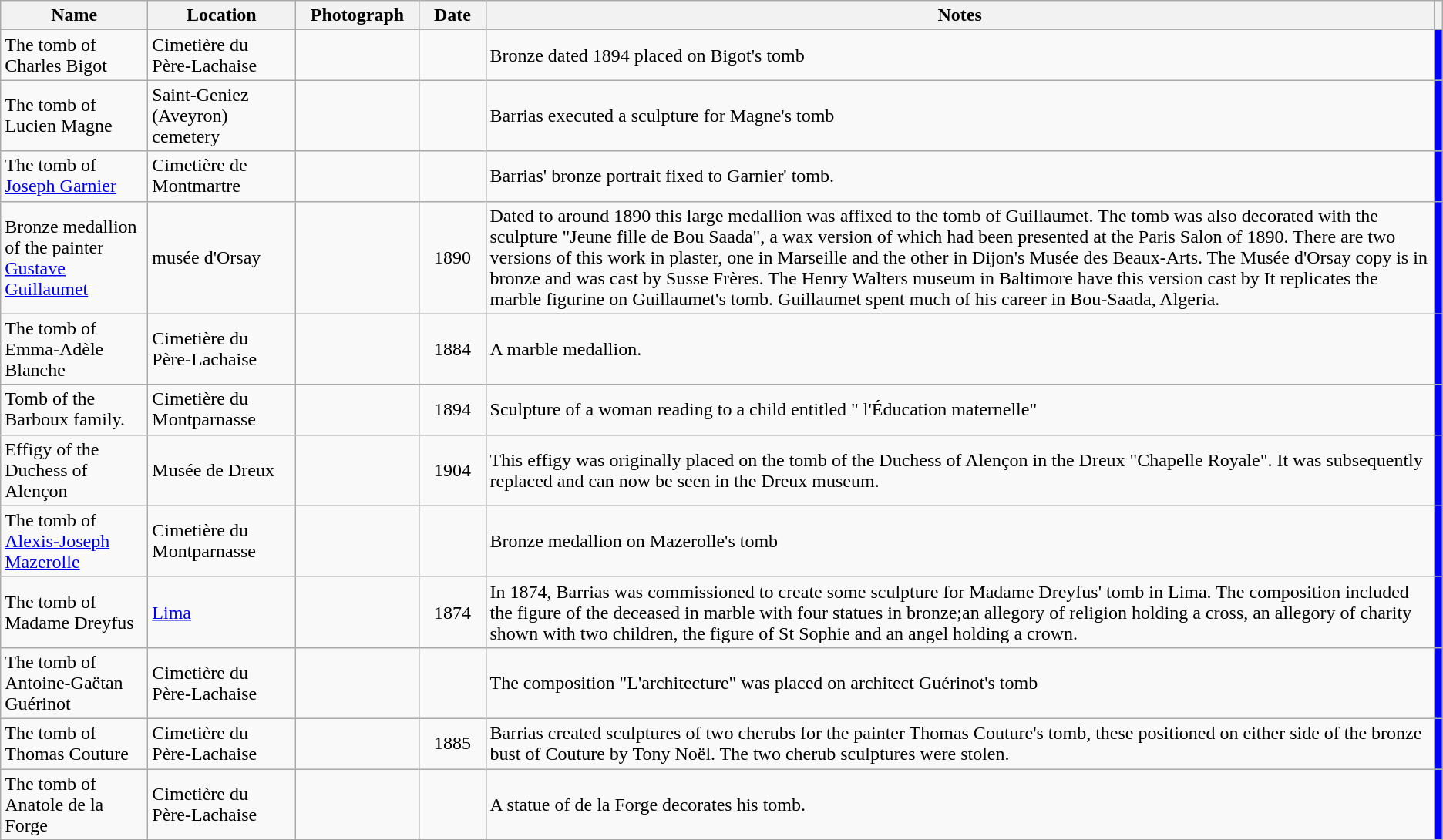<table class="wikitable sortable plainrowheaders">
<tr>
<th scope="col" style="width:120px">Name</th>
<th scope="col" style="width:120px">Location</th>
<th scope="col" style="width:100px" class="unsortable">Photograph</th>
<th scope="col" style="width:50px">Date</th>
<th scope="col" class="unsortable">Notes</th>
<th scope="col" class="unsortable"></th>
</tr>
<tr>
<td>The tomb of Charles Bigot</td>
<td>Cimetière du Père-Lachaise<br></td>
<td></td>
<td></td>
<td>Bronze dated 1894 placed on Bigot's tomb</td>
<th style="background:blue"></th>
</tr>
<tr>
<td>The tomb of Lucien Magne</td>
<td>Saint-Geniez (Aveyron) cemetery</td>
<td></td>
<td align="center"></td>
<td>Barrias executed a sculpture for Magne's tomb</td>
<th style="background:blue"></th>
</tr>
<tr>
<td>The tomb of <a href='#'>Joseph Garnier</a></td>
<td>Cimetière de Montmartre<br></td>
<td></td>
<td align="center"></td>
<td>Barrias' bronze portrait fixed to Garnier' tomb.</td>
<th style="background:blue"></th>
</tr>
<tr>
<td>Bronze medallion of the painter <a href='#'>Gustave Guillaumet</a></td>
<td>musée d'Orsay<br></td>
<td></td>
<td align="center">1890</td>
<td>Dated to around 1890 this large medallion was affixed to the tomb of Guillaumet. The tomb was also decorated with the sculpture "Jeune fille de Bou Saada", a wax version of which had been presented at the Paris Salon of 1890. There are two versions of this work in plaster, one in Marseille and the other in Dijon's Musée des Beaux-Arts. The Musée d'Orsay copy is in bronze and was cast by Susse Frères. The Henry Walters museum in Baltimore have this version cast by It replicates the marble figurine on Guillaumet's tomb. Guillaumet spent much of his career in Bou-Saada, Algeria.<br></td>
<th style="background:blue"></th>
</tr>
<tr>
<td>The tomb of Emma-Adèle Blanche</td>
<td>Cimetière du Père-Lachaise<br></td>
<td></td>
<td align="center">1884</td>
<td>A marble medallion.<br></td>
<th style="background:blue"></th>
</tr>
<tr>
<td>Tomb of the Barboux family.</td>
<td>Cimetière du Montparnasse<br></td>
<td></td>
<td align="center">1894</td>
<td>Sculpture of a woman reading to a child entitled " l'Éducation maternelle"<br></td>
<th style="background:blue"></th>
</tr>
<tr>
<td>Effigy of the Duchess of Alençon</td>
<td>Musée de Dreux<br></td>
<td></td>
<td align="center">1904</td>
<td>This effigy was originally placed on the tomb of the Duchess of Alençon in the Dreux "Chapelle Royale". It was subsequently replaced and can now be seen in the Dreux museum.</td>
<th style="background:blue"></th>
</tr>
<tr>
<td>The tomb of <a href='#'>Alexis-Joseph Mazerolle</a></td>
<td>Cimetière du Montparnasse<br></td>
<td></td>
<td align="center"></td>
<td>Bronze medallion on Mazerolle's tomb</td>
<th style="background:blue"></th>
</tr>
<tr>
<td>The tomb of Madame Dreyfus</td>
<td><a href='#'>Lima</a></td>
<td></td>
<td align="center">1874</td>
<td>In 1874, Barrias was commissioned to create some sculpture for Madame Dreyfus' tomb in Lima. The composition included the figure of the deceased in marble with four statues in bronze;an allegory of religion holding a cross, an allegory of charity shown with two children, the figure of St Sophie and an angel holding a crown.</td>
<th style="background:blue"></th>
</tr>
<tr>
<td>The tomb of Antoine-Gaëtan Guérinot</td>
<td>Cimetière du Père-Lachaise<br></td>
<td></td>
<td align="center"></td>
<td>The composition "L'architecture" was placed on architect Guérinot's tomb<br></td>
<th style="background:blue"></th>
</tr>
<tr>
<td>The tomb of Thomas Couture</td>
<td>Cimetière du Père-Lachaise<br></td>
<td></td>
<td align="center">1885</td>
<td>Barrias created sculptures of two cherubs for the painter Thomas Couture's tomb, these positioned on either side of the bronze bust of Couture by Tony Noël. The two cherub sculptures were stolen.</td>
<th style="background:blue"></th>
</tr>
<tr>
<td>The tomb of Anatole de la Forge</td>
<td>Cimetière du Père-Lachaise<br></td>
<td></td>
<td align="center"></td>
<td>A statue of de la Forge decorates his tomb.<br></td>
<th style="background:blue"></th>
</tr>
<tr>
</tr>
</table>
